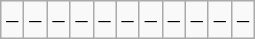<table class="wikitable sortable sortable" style="text-align: center">
<tr>
<td>–</td>
<td>–</td>
<td>–</td>
<td>–</td>
<td>–</td>
<td>–</td>
<td>–</td>
<td>–</td>
<td>–</td>
<td>–</td>
<td>–</td>
</tr>
</table>
